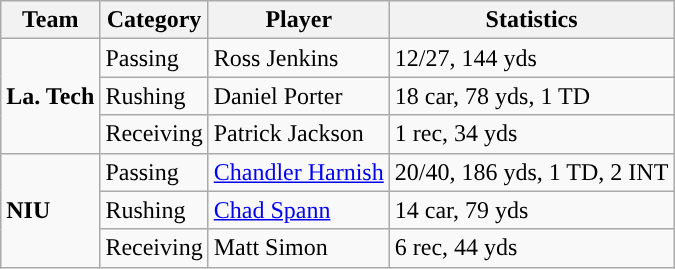<table class="wikitable">
<tr>
<th>Team</th>
<th>Category</th>
<th>Player</th>
<th>Statistics</th>
</tr>
<tr>
<td rowspan=3><strong>La. Tech</strong></td>
<td>Passing</td>
<td>Ross Jenkins</td>
<td>12/27, 144 yds</td>
</tr>
<tr>
<td>Rushing</td>
<td>Daniel Porter</td>
<td>18 car, 78 yds, 1 TD</td>
</tr>
<tr>
<td>Receiving</td>
<td>Patrick Jackson</td>
<td>1 rec, 34 yds</td>
</tr>
<tr>
<td rowspan=3><strong>NIU</strong></td>
<td>Passing</td>
<td><a href='#'>Chandler Harnish</a></td>
<td>20/40, 186 yds, 1 TD, 2 INT</td>
</tr>
<tr>
<td>Rushing</td>
<td><a href='#'>Chad Spann</a></td>
<td>14 car, 79 yds</td>
</tr>
<tr>
<td>Receiving</td>
<td>Matt Simon</td>
<td>6 rec, 44 yds</td>
</tr>
</table>
